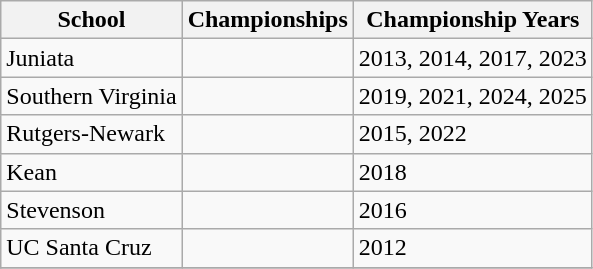<table class="wikitable">
<tr>
<th>School</th>
<th>Championships</th>
<th>Championship Years</th>
</tr>
<tr>
<td>Juniata</td>
<td></td>
<td>2013, 2014, 2017, 2023</td>
</tr>
<tr>
<td>Southern Virginia</td>
<td></td>
<td>2019, 2021, 2024, 2025</td>
</tr>
<tr>
<td>Rutgers-Newark</td>
<td></td>
<td>2015, 2022</td>
</tr>
<tr>
<td>Kean</td>
<td></td>
<td>2018</td>
</tr>
<tr>
<td>Stevenson</td>
<td></td>
<td>2016</td>
</tr>
<tr>
<td>UC Santa Cruz</td>
<td></td>
<td>2012</td>
</tr>
<tr>
</tr>
</table>
